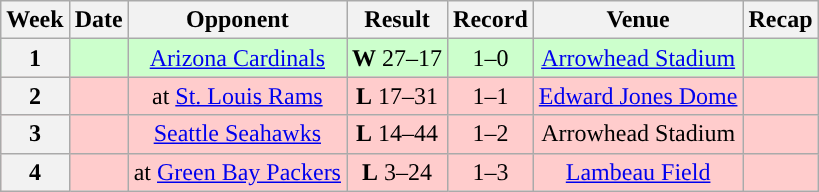<table class="wikitable" style="text-align:center">
<tr>
<th>Week</th>
<th>Date</th>
<th>Opponent</th>
<th>Result</th>
<th>Record</th>
<th>Venue</th>
<th>Recap</th>
</tr>
<tr style="background:#cfc">
<th>1</th>
<td></td>
<td><a href='#'>Arizona Cardinals</a></td>
<td><strong>W</strong> 27–17</td>
<td>1–0</td>
<td><a href='#'>Arrowhead Stadium</a></td>
<td></td>
</tr>
<tr style="background:#fcc">
<th>2</th>
<td></td>
<td>at <a href='#'>St. Louis Rams</a></td>
<td><strong>L</strong> 17–31</td>
<td>1–1</td>
<td><a href='#'>Edward Jones Dome</a></td>
<td></td>
</tr>
<tr style="background:#fcc">
<th>3</th>
<td></td>
<td><a href='#'>Seattle Seahawks</a></td>
<td><strong>L</strong> 14–44</td>
<td>1–2</td>
<td>Arrowhead Stadium</td>
<td></td>
</tr>
<tr style="background:#fcc">
<th>4</th>
<td></td>
<td>at <a href='#'>Green Bay Packers</a></td>
<td><strong>L</strong> 3–24</td>
<td>1–3</td>
<td><a href='#'>Lambeau Field</a></td>
<td></td>
</tr>
</table>
